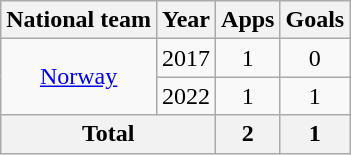<table class="wikitable" style="text-align:center">
<tr>
<th>National team</th>
<th>Year</th>
<th>Apps</th>
<th>Goals</th>
</tr>
<tr>
<td rowspan="2"><a href='#'>Norway</a></td>
<td>2017</td>
<td>1</td>
<td>0</td>
</tr>
<tr>
<td>2022</td>
<td>1</td>
<td>1</td>
</tr>
<tr>
<th colspan="2">Total</th>
<th>2</th>
<th>1</th>
</tr>
</table>
